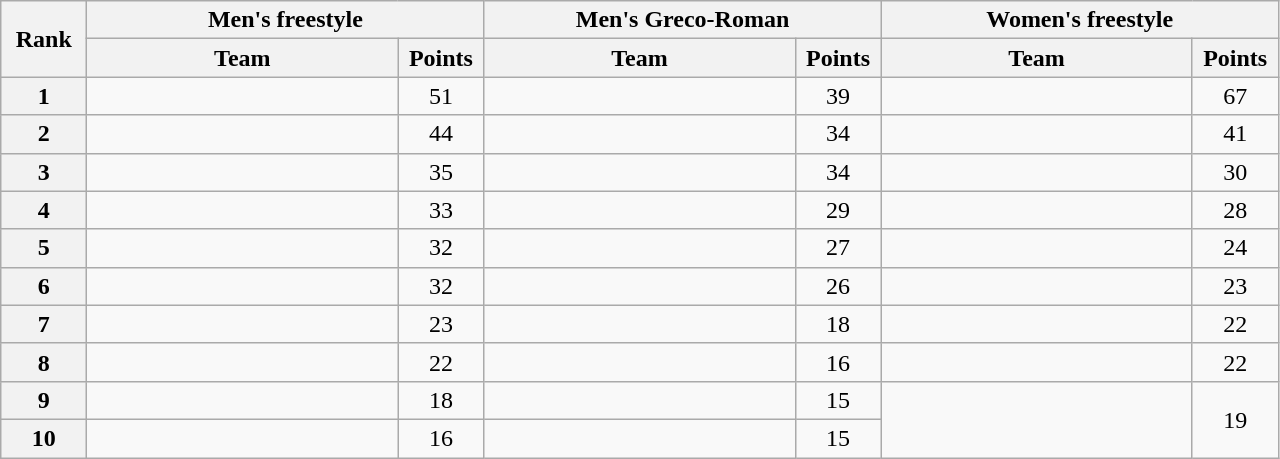<table class="wikitable" style="text-align:center;">
<tr>
<th width=50 rowspan="2">Rank</th>
<th colspan="2">Men's freestyle</th>
<th colspan="2">Men's Greco-Roman</th>
<th colspan="2">Women's freestyle</th>
</tr>
<tr>
<th width=200>Team</th>
<th width=50>Points</th>
<th width=200>Team</th>
<th width=50>Points</th>
<th width=200>Team</th>
<th width=50>Points</th>
</tr>
<tr>
<th>1</th>
<td align=left></td>
<td>51</td>
<td align=left></td>
<td>39</td>
<td align=left></td>
<td>67</td>
</tr>
<tr>
<th>2</th>
<td align=left></td>
<td>44</td>
<td align=left></td>
<td>34</td>
<td align=left></td>
<td>41</td>
</tr>
<tr>
<th>3</th>
<td align=left></td>
<td>35</td>
<td align=left></td>
<td>34</td>
<td align=left></td>
<td>30</td>
</tr>
<tr>
<th>4</th>
<td align=left></td>
<td>33</td>
<td align=left></td>
<td>29</td>
<td align=left></td>
<td>28</td>
</tr>
<tr>
<th>5</th>
<td align=left></td>
<td>32</td>
<td align=left></td>
<td>27</td>
<td align=left></td>
<td>24</td>
</tr>
<tr>
<th>6</th>
<td align=left></td>
<td>32</td>
<td align=left></td>
<td>26</td>
<td align=left></td>
<td>23</td>
</tr>
<tr>
<th>7</th>
<td align=left></td>
<td>23</td>
<td align=left></td>
<td>18</td>
<td align=left></td>
<td>22</td>
</tr>
<tr>
<th>8</th>
<td align=left></td>
<td>22</td>
<td align=left></td>
<td>16</td>
<td align=left></td>
<td>22</td>
</tr>
<tr>
<th>9</th>
<td align=left></td>
<td>18</td>
<td align=left></td>
<td>15</td>
<td rowspan=2 align=left><br></td>
<td rowspan=2>19</td>
</tr>
<tr>
<th>10</th>
<td align=left></td>
<td>16</td>
<td align=left></td>
<td>15</td>
</tr>
</table>
